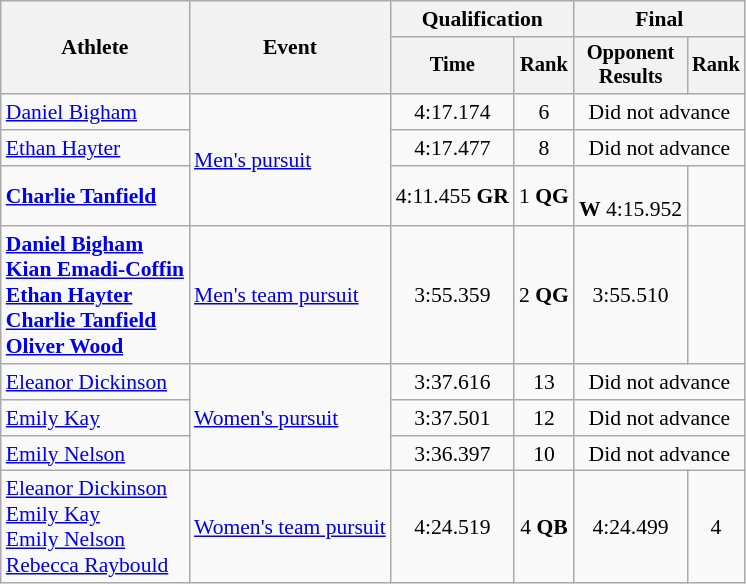<table class="wikitable" style="font-size:90%;">
<tr>
<th rowspan=2>Athlete</th>
<th rowspan=2>Event</th>
<th colspan=2>Qualification</th>
<th colspan=2>Final</th>
</tr>
<tr style="font-size:95%">
<th>Time</th>
<th>Rank</th>
<th>Opponent<br>Results</th>
<th>Rank</th>
</tr>
<tr align=center>
<td align=left><a href='#'>Daniel Bigham</a></td>
<td align=left rowspan=3><a href='#'>Men's pursuit</a></td>
<td>4:17.174</td>
<td>6</td>
<td colspan=2>Did not advance</td>
</tr>
<tr align=center>
<td align=left><a href='#'>Ethan Hayter</a></td>
<td>4:17.477</td>
<td>8</td>
<td colspan=2>Did not advance</td>
</tr>
<tr align=center>
<td align=left><strong><a href='#'>Charlie Tanfield</a></strong></td>
<td>4:11.455 <strong>GR</strong></td>
<td>1 <strong>QG</strong></td>
<td><br><strong>W</strong> 4:15.952</td>
<td></td>
</tr>
<tr align=center>
<td align=left><strong><a href='#'>Daniel Bigham</a><br><a href='#'>Kian Emadi-Coffin</a><br><a href='#'>Ethan Hayter</a><br><a href='#'>Charlie Tanfield</a><br><a href='#'>Oliver Wood</a></strong></td>
<td align=left><a href='#'>Men's team pursuit</a></td>
<td>3:55.359</td>
<td>2 <strong>QG</strong></td>
<td>3:55.510</td>
<td></td>
</tr>
<tr align=center>
<td align=left><a href='#'>Eleanor Dickinson</a></td>
<td align=left rowspan=3><a href='#'>Women's pursuit</a></td>
<td>3:37.616</td>
<td>13</td>
<td colspan=2>Did not advance</td>
</tr>
<tr align=center>
<td align=left><a href='#'>Emily Kay</a></td>
<td>3:37.501</td>
<td>12</td>
<td colspan=2>Did not advance</td>
</tr>
<tr align=center>
<td align=left><a href='#'>Emily Nelson</a></td>
<td>3:36.397</td>
<td>10</td>
<td colspan=2>Did not advance</td>
</tr>
<tr align=center>
<td align=left><a href='#'>Eleanor Dickinson</a><br><a href='#'>Emily Kay</a><br><a href='#'>Emily Nelson</a><br><a href='#'>Rebecca Raybould</a></td>
<td align=left><a href='#'>Women's team pursuit</a></td>
<td>4:24.519</td>
<td>4 <strong>QB</strong></td>
<td>4:24.499</td>
<td>4</td>
</tr>
</table>
